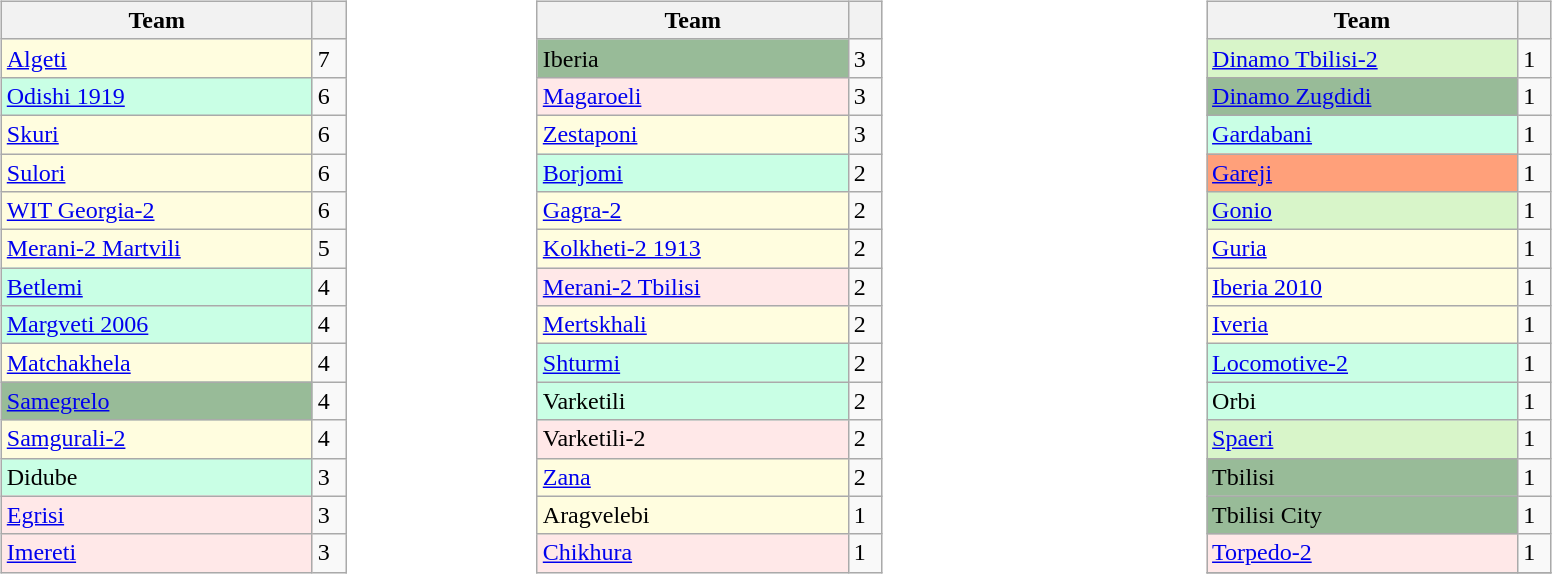<table>
<tr>
<td valign="top" width=20%><br><table class="wikitable" style="text-align:left; style="font-size:85%">
<tr>
<th width="200">Team</th>
<th width="15"></th>
</tr>
<tr>
<td style="background:#FFFDDF"><a href='#'>Algeti</a></td>
<td>7</td>
</tr>
<tr>
<td style="background:#C9FFE5"><a href='#'>Odishi 1919</a></td>
<td>6</td>
</tr>
<tr>
<td style="background:#FFFDDF"><a href='#'>Skuri</a></td>
<td>6</td>
</tr>
<tr>
<td style="background:#FFFDDF"><a href='#'>Sulori</a></td>
<td>6</td>
</tr>
<tr>
<td style="background:#FFFDDF"><a href='#'>WIT Georgia-2</a></td>
<td>6</td>
</tr>
<tr>
<td style="background:#FFFDDF"><a href='#'>Merani-2 Martvili</a></td>
<td>5</td>
</tr>
<tr>
<td style="background:#C9FFE5"><a href='#'>Betlemi</a></td>
<td>4</td>
</tr>
<tr>
<td style="background:#C9FFE5"><a href='#'>Margveti 2006</a></td>
<td>4</td>
</tr>
<tr>
<td style="background:#FFFDDF"><a href='#'>Matchakhela</a></td>
<td>4</td>
</tr>
<tr>
<td style="background:#98bb98"><a href='#'>Samegrelo</a></td>
<td>4</td>
</tr>
<tr>
<td style="background:#FFFDDF"><a href='#'>Samgurali-2</a></td>
<td>4</td>
</tr>
<tr>
<td style="background:#C9FFE5">Didube</td>
<td>3</td>
</tr>
<tr>
<td style="background:#FFE8E8"><a href='#'>Egrisi</a></td>
<td>3</td>
</tr>
<tr>
<td style="background:#FFE8E8"><a href='#'>Imereti</a></td>
<td>3</td>
</tr>
</table>
</td>
<td valign="top" width=25%><br><table class="wikitable" style="text-align:left; style="font-size:85%">
<tr>
<th width="200">Team</th>
<th width="15"></th>
</tr>
<tr>
<td style="background:#98bb98">Iberia</td>
<td>3</td>
</tr>
<tr>
<td style="background:#FFE8E8"><a href='#'>Magaroeli</a></td>
<td>3</td>
</tr>
<tr>
<td style="background:#FFFDDF"><a href='#'>Zestaponi</a></td>
<td>3</td>
</tr>
<tr>
<td style="background:#C9FFE5"><a href='#'>Borjomi</a></td>
<td>2</td>
</tr>
<tr>
<td style="background:#FFFDDF"><a href='#'>Gagra-2</a></td>
<td>2</td>
</tr>
<tr>
<td style="background:#FFFDDF"><a href='#'>Kolkheti-2 1913</a></td>
<td>2</td>
</tr>
<tr>
<td style="background:#FFE8E8"><a href='#'>Merani-2 Tbilisi</a></td>
<td>2</td>
</tr>
<tr>
<td style="background:#FFFDDF"><a href='#'>Mertskhali</a></td>
<td>2</td>
</tr>
<tr>
<td style="background:#C9FFE5"><a href='#'>Shturmi</a></td>
<td>2</td>
</tr>
<tr>
<td style="background:#C9FFE5">Varketili</td>
<td>2</td>
</tr>
<tr>
<td style="background:#FFE8E8">Varketili-2</td>
<td>2</td>
</tr>
<tr>
<td style="background:#FFFDDF"><a href='#'>Zana</a></td>
<td>2</td>
</tr>
<tr>
<td style="background:#FFFDDF">Aragvelebi</td>
<td>1</td>
</tr>
<tr>
<td style="background:#FFE8E8"><a href='#'>Chikhura</a></td>
<td>1</td>
</tr>
</table>
</td>
<td valign="top" width=25%><br><table class="wikitable" style="text-align:left; style="font-size:85%">
<tr>
<th width="200">Team</th>
<th width="15"></th>
</tr>
<tr>
<td style="background:#D8F5C9"><a href='#'>Dinamo Tbilisi-2</a></td>
<td>1</td>
</tr>
<tr>
<td style="background:#98bb98"><a href='#'>Dinamo Zugdidi</a></td>
<td>1</td>
</tr>
<tr>
<td style="background:#C9FFE5"><a href='#'>Gardabani</a></td>
<td>1</td>
</tr>
<tr>
<td style="background:#FFA07A"><a href='#'>Gareji</a></td>
<td>1</td>
</tr>
<tr>
<td style="background:#D8F5C9"><a href='#'>Gonio</a></td>
<td>1</td>
</tr>
<tr>
<td style="background:#FFFDDF"><a href='#'>Guria</a></td>
<td>1</td>
</tr>
<tr>
<td style="background:#FFFDDF"><a href='#'>Iberia 2010</a></td>
<td>1</td>
</tr>
<tr>
<td style="background:#FFFDDF"><a href='#'>Iveria</a></td>
<td>1</td>
</tr>
<tr>
<td style="background:#C9FFE5"><a href='#'>Locomotive-2</a></td>
<td>1</td>
</tr>
<tr>
<td style="background:#C9FFE5">Orbi</td>
<td>1</td>
</tr>
<tr>
<td style="background:#D8F5C9"><a href='#'>Spaeri</a></td>
<td>1</td>
</tr>
<tr>
<td style="background:#98bb98">Tbilisi</td>
<td>1</td>
</tr>
<tr>
<td style="background:#98bb98">Tbilisi City</td>
<td>1</td>
</tr>
<tr>
<td style="background:#FFE8E8"><a href='#'>Torpedo-2</a></td>
<td>1</td>
</tr>
<tr>
</tr>
</table>
</td>
</tr>
</table>
